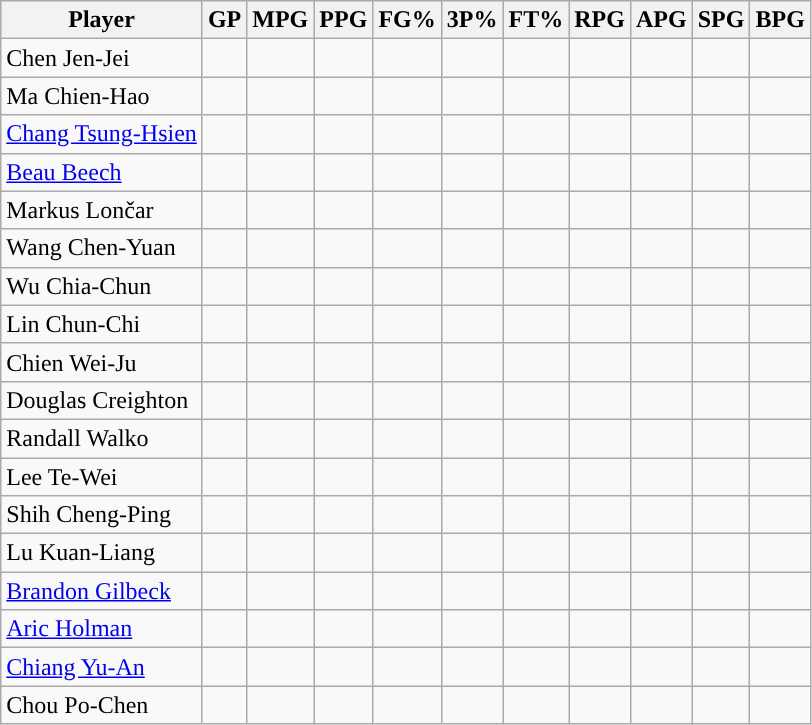<table class="wikitable">
<tr>
<th>Player</th>
<th>GP</th>
<th>MPG</th>
<th>PPG</th>
<th>FG%</th>
<th>3P%</th>
<th>FT%</th>
<th>RPG</th>
<th>APG</th>
<th>SPG</th>
<th>BPG</th>
</tr>
<tr>
<td>Chen Jen-Jei</td>
<td></td>
<td></td>
<td></td>
<td></td>
<td></td>
<td></td>
<td></td>
<td></td>
<td></td>
<td></td>
</tr>
<tr>
<td>Ma Chien-Hao</td>
<td></td>
<td></td>
<td></td>
<td></td>
<td></td>
<td></td>
<td></td>
<td></td>
<td></td>
<td></td>
</tr>
<tr>
<td><a href='#'>Chang Tsung-Hsien</a></td>
<td></td>
<td></td>
<td></td>
<td></td>
<td></td>
<td></td>
<td></td>
<td></td>
<td></td>
<td></td>
</tr>
<tr>
<td><a href='#'>Beau Beech</a></td>
<td></td>
<td></td>
<td></td>
<td></td>
<td></td>
<td></td>
<td></td>
<td></td>
<td></td>
<td></td>
</tr>
<tr>
<td>Markus Lončar</td>
<td></td>
<td></td>
<td></td>
<td></td>
<td></td>
<td></td>
<td></td>
<td></td>
<td></td>
<td></td>
</tr>
<tr>
<td>Wang Chen-Yuan</td>
<td></td>
<td></td>
<td></td>
<td></td>
<td></td>
<td></td>
<td></td>
<td></td>
<td></td>
<td></td>
</tr>
<tr>
<td>Wu Chia-Chun</td>
<td></td>
<td></td>
<td></td>
<td></td>
<td></td>
<td></td>
<td></td>
<td></td>
<td></td>
<td></td>
</tr>
<tr>
<td>Lin Chun-Chi</td>
<td></td>
<td></td>
<td></td>
<td></td>
<td></td>
<td></td>
<td></td>
<td></td>
<td></td>
<td></td>
</tr>
<tr>
<td>Chien Wei-Ju</td>
<td></td>
<td></td>
<td></td>
<td></td>
<td></td>
<td></td>
<td></td>
<td></td>
<td></td>
<td></td>
</tr>
<tr>
<td>Douglas Creighton</td>
<td></td>
<td></td>
<td></td>
<td></td>
<td></td>
<td></td>
<td></td>
<td></td>
<td></td>
<td></td>
</tr>
<tr>
<td>Randall Walko</td>
<td></td>
<td></td>
<td></td>
<td></td>
<td></td>
<td></td>
<td></td>
<td></td>
<td></td>
<td></td>
</tr>
<tr>
<td>Lee Te-Wei</td>
<td></td>
<td></td>
<td></td>
<td></td>
<td></td>
<td></td>
<td></td>
<td></td>
<td></td>
<td></td>
</tr>
<tr>
<td>Shih Cheng-Ping</td>
<td></td>
<td></td>
<td></td>
<td></td>
<td></td>
<td></td>
<td></td>
<td></td>
<td></td>
<td></td>
</tr>
<tr>
<td>Lu Kuan-Liang</td>
<td></td>
<td></td>
<td></td>
<td></td>
<td></td>
<td></td>
<td></td>
<td></td>
<td></td>
<td></td>
</tr>
<tr>
<td><a href='#'>Brandon Gilbeck</a></td>
<td></td>
<td></td>
<td></td>
<td></td>
<td></td>
<td></td>
<td></td>
<td></td>
<td></td>
<td></td>
</tr>
<tr>
<td><a href='#'>Aric Holman</a></td>
<td></td>
<td></td>
<td></td>
<td></td>
<td></td>
<td></td>
<td></td>
<td></td>
<td></td>
<td></td>
</tr>
<tr>
<td><a href='#'>Chiang Yu-An</a></td>
<td></td>
<td></td>
<td></td>
<td></td>
<td></td>
<td></td>
<td></td>
<td></td>
<td></td>
<td></td>
</tr>
<tr>
<td>Chou Po-Chen</td>
<td></td>
<td></td>
<td></td>
<td></td>
<td></td>
<td></td>
<td></td>
<td></td>
<td></td>
<td></td>
</tr>
</table>
